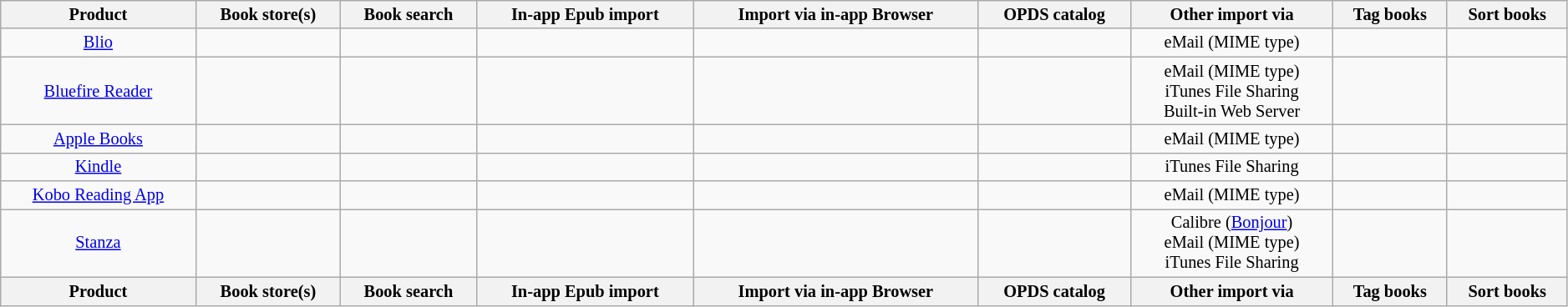<table class="wikitable sortable sort-under" style="font-size:85%; width:99%; text-align:center;">
<tr>
<th>Product</th>
<th>Book store(s)</th>
<th>Book search</th>
<th>In-app Epub import</th>
<th>Import via in-app Browser</th>
<th>OPDS catalog</th>
<th>Other import via</th>
<th>Tag books</th>
<th>Sort books</th>
</tr>
<tr>
<td><a href='#'>Blio</a></td>
<td></td>
<td></td>
<td></td>
<td></td>
<td></td>
<td>eMail (MIME type)</td>
<td></td>
<td></td>
</tr>
<tr>
<td><a href='#'>Bluefire Reader</a></td>
<td></td>
<td></td>
<td></td>
<td></td>
<td></td>
<td>eMail (MIME type)<br>iTunes File Sharing<br>Built-in Web Server</td>
<td></td>
<td></td>
</tr>
<tr>
<td><a href='#'>Apple Books</a></td>
<td></td>
<td></td>
<td></td>
<td></td>
<td></td>
<td>eMail (MIME type)</td>
<td></td>
<td></td>
</tr>
<tr>
<td><a href='#'>Kindle</a></td>
<td></td>
<td></td>
<td></td>
<td></td>
<td></td>
<td>iTunes File Sharing</td>
<td></td>
<td></td>
</tr>
<tr>
<td><a href='#'>Kobo Reading App</a></td>
<td></td>
<td></td>
<td></td>
<td></td>
<td></td>
<td>eMail (MIME type)</td>
<td></td>
<td></td>
</tr>
<tr>
<td><a href='#'>Stanza</a></td>
<td></td>
<td></td>
<td></td>
<td></td>
<td></td>
<td>Calibre (<a href='#'>Bonjour</a>)<br>eMail (MIME type)<br>iTunes File Sharing</td>
<td></td>
<td></td>
</tr>
<tr>
<th>Product</th>
<th>Book store(s)</th>
<th>Book search</th>
<th>In-app Epub import</th>
<th>Import via in-app Browser</th>
<th>OPDS catalog</th>
<th>Other import via</th>
<th>Tag books</th>
<th>Sort books</th>
</tr>
</table>
